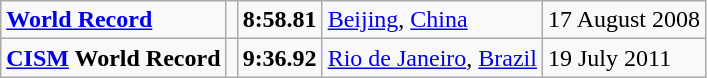<table class="wikitable">
<tr>
<td><strong><a href='#'>World Record</a></strong></td>
<td></td>
<td><strong>8:58.81</strong></td>
<td><a href='#'>Beijing</a>, <a href='#'>China</a></td>
<td>17 August 2008</td>
</tr>
<tr>
<td><strong><a href='#'>CISM</a> World Record</strong></td>
<td></td>
<td><strong>9:36.92</strong></td>
<td><a href='#'>Rio de Janeiro</a>, <a href='#'>Brazil</a></td>
<td>19 July 2011</td>
</tr>
</table>
